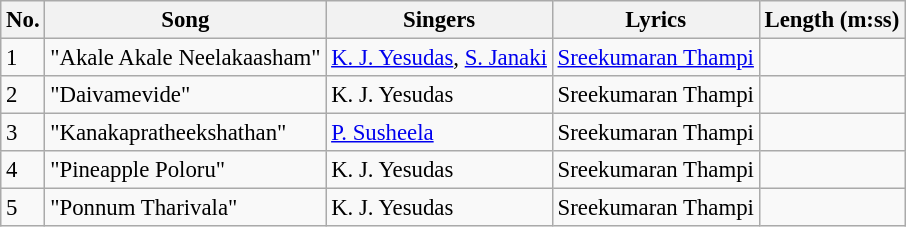<table class="wikitable" style="font-size:95%;">
<tr>
<th>No.</th>
<th>Song</th>
<th>Singers</th>
<th>Lyrics</th>
<th>Length (m:ss)</th>
</tr>
<tr>
<td>1</td>
<td>"Akale Akale Neelakaasham"</td>
<td><a href='#'>K. J. Yesudas</a>, <a href='#'>S. Janaki</a></td>
<td><a href='#'>Sreekumaran Thampi</a></td>
<td></td>
</tr>
<tr>
<td>2</td>
<td>"Daivamevide"</td>
<td>K. J. Yesudas</td>
<td>Sreekumaran Thampi</td>
<td></td>
</tr>
<tr>
<td>3</td>
<td>"Kanakapratheekshathan"</td>
<td><a href='#'>P. Susheela</a></td>
<td>Sreekumaran Thampi</td>
<td></td>
</tr>
<tr>
<td>4</td>
<td>"Pineapple Poloru"</td>
<td>K. J. Yesudas</td>
<td>Sreekumaran Thampi</td>
<td></td>
</tr>
<tr>
<td>5</td>
<td>"Ponnum Tharivala"</td>
<td>K. J. Yesudas</td>
<td>Sreekumaran Thampi</td>
<td></td>
</tr>
</table>
